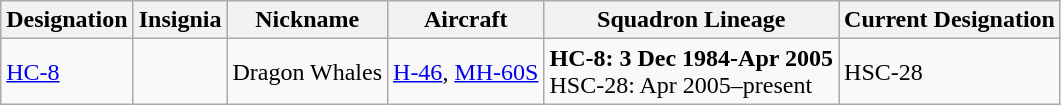<table class="wikitable">
<tr>
<th>Designation</th>
<th>Insignia</th>
<th>Nickname</th>
<th>Aircraft</th>
<th>Squadron Lineage</th>
<th>Current Designation</th>
</tr>
<tr>
<td><a href='#'>HC-8</a></td>
<td></td>
<td>Dragon Whales</td>
<td><a href='#'>H-46</a>, <a href='#'>MH-60S</a></td>
<td style="white-space: nowrap;"><strong>HC-8: 3 Dec 1984-Apr 2005</strong><br>HSC-28: Apr 2005–present</td>
<td>HSC-28</td>
</tr>
</table>
